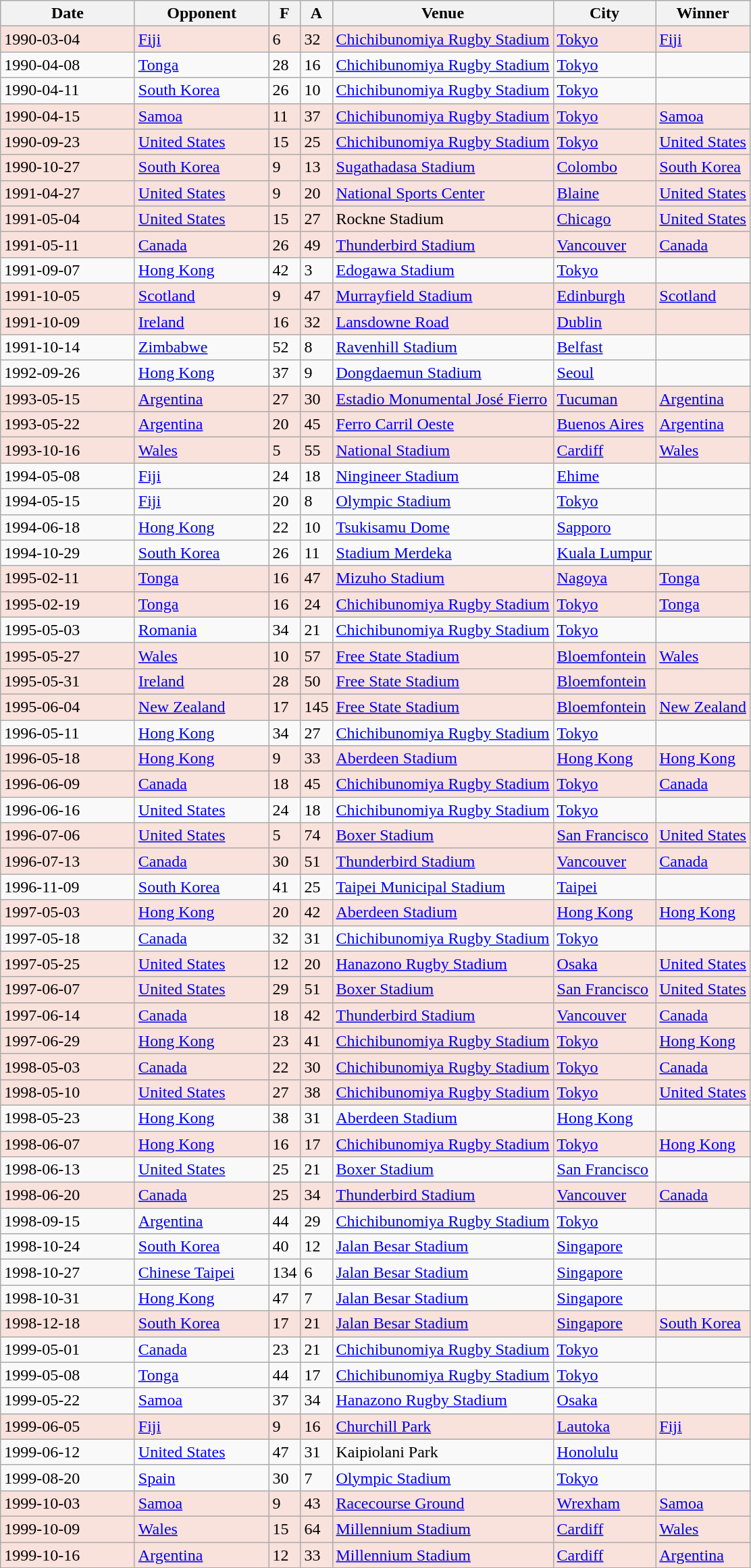<table class="wikitable sortable">
<tr>
<th width="125">Date</th>
<th width="125">Opponent</th>
<th>F</th>
<th>A</th>
<th>Venue</th>
<th>City</th>
<th>Winner</th>
</tr>
<tr bgcolor="#F9E1DC">
<td>1990-03-04</td>
<td><a href='#'>Fiji</a></td>
<td>6</td>
<td>32</td>
<td><a href='#'>Chichibunomiya Rugby Stadium</a></td>
<td><a href='#'>Tokyo</a></td>
<td> <a href='#'>Fiji</a></td>
</tr>
<tr bgcolor=>
<td>1990-04-08</td>
<td><a href='#'>Tonga</a></td>
<td>28</td>
<td>16</td>
<td><a href='#'>Chichibunomiya Rugby Stadium</a></td>
<td><a href='#'>Tokyo</a></td>
<td></td>
</tr>
<tr bgcolor=>
<td>1990-04-11</td>
<td><a href='#'>South Korea</a></td>
<td>26</td>
<td>10</td>
<td><a href='#'>Chichibunomiya Rugby Stadium</a></td>
<td><a href='#'>Tokyo</a></td>
<td></td>
</tr>
<tr bgcolor="#F9E1DC">
<td>1990-04-15</td>
<td><a href='#'>Samoa</a></td>
<td>11</td>
<td>37</td>
<td><a href='#'>Chichibunomiya Rugby Stadium</a></td>
<td><a href='#'>Tokyo</a></td>
<td> <a href='#'>Samoa</a></td>
</tr>
<tr bgcolor="#F9E1DC">
<td>1990-09-23</td>
<td><a href='#'>United States</a></td>
<td>15</td>
<td>25</td>
<td><a href='#'>Chichibunomiya Rugby Stadium</a></td>
<td><a href='#'>Tokyo</a></td>
<td> <a href='#'>United States</a></td>
</tr>
<tr bgcolor="#F9E1DC">
<td>1990-10-27</td>
<td><a href='#'>South Korea</a></td>
<td>9</td>
<td>13</td>
<td><a href='#'>Sugathadasa Stadium</a></td>
<td><a href='#'>Colombo</a></td>
<td> <a href='#'>South Korea</a></td>
</tr>
<tr bgcolor="#F9E1DC">
<td>1991-04-27</td>
<td><a href='#'>United States</a></td>
<td>9</td>
<td>20</td>
<td><a href='#'>National Sports Center</a></td>
<td><a href='#'>Blaine</a></td>
<td> <a href='#'>United States</a></td>
</tr>
<tr bgcolor="#F9E1DC">
<td>1991-05-04</td>
<td><a href='#'>United States</a></td>
<td>15</td>
<td>27</td>
<td>Rockne Stadium</td>
<td><a href='#'>Chicago</a></td>
<td> <a href='#'>United States</a></td>
</tr>
<tr bgcolor="#F9E1DC">
<td>1991-05-11</td>
<td><a href='#'>Canada</a></td>
<td>26</td>
<td>49</td>
<td><a href='#'>Thunderbird Stadium</a></td>
<td><a href='#'>Vancouver</a></td>
<td> <a href='#'>Canada</a></td>
</tr>
<tr bgcolor=>
<td>1991-09-07</td>
<td><a href='#'>Hong Kong</a></td>
<td>42</td>
<td>3</td>
<td><a href='#'>Edogawa Stadium</a></td>
<td><a href='#'>Tokyo</a></td>
<td></td>
</tr>
<tr bgcolor="#F9E1DC">
<td>1991-10-05</td>
<td><a href='#'>Scotland</a></td>
<td>9</td>
<td>47</td>
<td><a href='#'>Murrayfield Stadium</a></td>
<td><a href='#'>Edinburgh</a></td>
<td> <a href='#'>Scotland</a></td>
</tr>
<tr bgcolor="#F9E1DC">
<td>1991-10-09</td>
<td><a href='#'>Ireland</a></td>
<td>16</td>
<td>32</td>
<td><a href='#'>Lansdowne Road</a></td>
<td><a href='#'>Dublin</a></td>
<td></td>
</tr>
<tr bgcolor=>
<td>1991-10-14</td>
<td><a href='#'>Zimbabwe</a></td>
<td>52</td>
<td>8</td>
<td><a href='#'>Ravenhill Stadium</a></td>
<td><a href='#'>Belfast</a></td>
<td></td>
</tr>
<tr bgcolor=>
<td>1992-09-26</td>
<td><a href='#'>Hong Kong</a></td>
<td>37</td>
<td>9</td>
<td><a href='#'>Dongdaemun Stadium</a></td>
<td><a href='#'>Seoul</a></td>
<td></td>
</tr>
<tr bgcolor="#F9E1DC">
<td>1993-05-15</td>
<td><a href='#'>Argentina</a></td>
<td>27</td>
<td>30</td>
<td><a href='#'>Estadio Monumental José Fierro</a></td>
<td><a href='#'>Tucuman</a></td>
<td> <a href='#'>Argentina</a></td>
</tr>
<tr bgcolor="#F9E1DC">
<td>1993-05-22</td>
<td><a href='#'>Argentina</a></td>
<td>20</td>
<td>45</td>
<td><a href='#'>Ferro Carril Oeste</a></td>
<td><a href='#'>Buenos Aires</a></td>
<td> <a href='#'>Argentina</a></td>
</tr>
<tr bgcolor="#F9E1DC">
<td>1993-10-16</td>
<td><a href='#'>Wales</a></td>
<td>5</td>
<td>55</td>
<td><a href='#'>National Stadium</a></td>
<td><a href='#'>Cardiff</a></td>
<td> <a href='#'>Wales</a></td>
</tr>
<tr bgcolor=>
<td>1994-05-08</td>
<td><a href='#'>Fiji</a></td>
<td>24</td>
<td>18</td>
<td><a href='#'>Ningineer Stadium</a></td>
<td><a href='#'>Ehime</a></td>
<td></td>
</tr>
<tr bgcolor=>
<td>1994-05-15</td>
<td><a href='#'>Fiji</a></td>
<td>20</td>
<td>8</td>
<td><a href='#'>Olympic Stadium</a></td>
<td><a href='#'>Tokyo</a></td>
<td></td>
</tr>
<tr bgcolor=>
<td>1994-06-18</td>
<td><a href='#'>Hong Kong</a></td>
<td>22</td>
<td>10</td>
<td><a href='#'>Tsukisamu Dome</a></td>
<td><a href='#'>Sapporo</a></td>
<td></td>
</tr>
<tr bgcolor=>
<td>1994-10-29</td>
<td><a href='#'>South Korea</a></td>
<td>26</td>
<td>11</td>
<td><a href='#'>Stadium Merdeka</a></td>
<td><a href='#'>Kuala Lumpur</a></td>
<td></td>
</tr>
<tr bgcolor="#F9E1DC">
<td>1995-02-11</td>
<td><a href='#'>Tonga</a></td>
<td>16</td>
<td>47</td>
<td><a href='#'>Mizuho Stadium</a></td>
<td><a href='#'>Nagoya</a></td>
<td> <a href='#'>Tonga</a></td>
</tr>
<tr bgcolor="#F9E1DC">
<td>1995-02-19</td>
<td><a href='#'>Tonga</a></td>
<td>16</td>
<td>24</td>
<td><a href='#'>Chichibunomiya Rugby Stadium</a></td>
<td><a href='#'>Tokyo</a></td>
<td> <a href='#'>Tonga</a></td>
</tr>
<tr bgcolor=>
<td>1995-05-03</td>
<td><a href='#'>Romania</a></td>
<td>34</td>
<td>21</td>
<td><a href='#'>Chichibunomiya Rugby Stadium</a></td>
<td><a href='#'>Tokyo</a></td>
<td></td>
</tr>
<tr bgcolor="#F9E1DC">
<td>1995-05-27</td>
<td><a href='#'>Wales</a></td>
<td>10</td>
<td>57</td>
<td><a href='#'>Free State Stadium</a></td>
<td><a href='#'>Bloemfontein</a></td>
<td> <a href='#'>Wales</a></td>
</tr>
<tr bgcolor="#F9E1DC">
<td>1995-05-31</td>
<td><a href='#'>Ireland</a></td>
<td>28</td>
<td>50</td>
<td><a href='#'>Free State Stadium</a></td>
<td><a href='#'>Bloemfontein</a></td>
<td></td>
</tr>
<tr bgcolor="#F9E1DC">
<td>1995-06-04</td>
<td><a href='#'>New Zealand</a></td>
<td>17</td>
<td>145</td>
<td><a href='#'>Free State Stadium</a></td>
<td><a href='#'>Bloemfontein</a></td>
<td> <a href='#'>New Zealand</a></td>
</tr>
<tr bgcolor=>
<td>1996-05-11</td>
<td><a href='#'>Hong Kong</a></td>
<td>34</td>
<td>27</td>
<td><a href='#'>Chichibunomiya Rugby Stadium</a></td>
<td><a href='#'>Tokyo</a></td>
<td></td>
</tr>
<tr bgcolor="#F9E1DC">
<td>1996-05-18</td>
<td><a href='#'>Hong Kong</a></td>
<td>9</td>
<td>33</td>
<td><a href='#'>Aberdeen Stadium</a></td>
<td><a href='#'>Hong Kong</a></td>
<td> <a href='#'>Hong Kong</a></td>
</tr>
<tr bgcolor="#F9E1DC">
<td>1996-06-09</td>
<td><a href='#'>Canada</a></td>
<td>18</td>
<td>45</td>
<td><a href='#'>Chichibunomiya Rugby Stadium</a></td>
<td><a href='#'>Tokyo</a></td>
<td> <a href='#'>Canada</a></td>
</tr>
<tr bgcolor=>
<td>1996-06-16</td>
<td><a href='#'>United States</a></td>
<td>24</td>
<td>18</td>
<td><a href='#'>Chichibunomiya Rugby Stadium</a></td>
<td><a href='#'>Tokyo</a></td>
<td></td>
</tr>
<tr bgcolor="#F9E1DC">
<td>1996-07-06</td>
<td><a href='#'>United States</a></td>
<td>5</td>
<td>74</td>
<td><a href='#'>Boxer Stadium</a></td>
<td><a href='#'>San Francisco</a></td>
<td> <a href='#'>United States</a></td>
</tr>
<tr bgcolor="#F9E1DC">
<td>1996-07-13</td>
<td><a href='#'>Canada</a></td>
<td>30</td>
<td>51</td>
<td><a href='#'>Thunderbird Stadium</a></td>
<td><a href='#'>Vancouver</a></td>
<td> <a href='#'>Canada</a></td>
</tr>
<tr bgcolor=>
<td>1996-11-09</td>
<td><a href='#'>South Korea</a></td>
<td>41</td>
<td>25</td>
<td><a href='#'>Taipei Municipal Stadium</a></td>
<td><a href='#'>Taipei</a></td>
<td></td>
</tr>
<tr bgcolor="#F9E1DC">
<td>1997-05-03</td>
<td><a href='#'>Hong Kong</a></td>
<td>20</td>
<td>42</td>
<td><a href='#'>Aberdeen Stadium</a></td>
<td><a href='#'>Hong Kong</a></td>
<td> <a href='#'>Hong Kong</a></td>
</tr>
<tr bgcolor=>
<td>1997-05-18</td>
<td><a href='#'>Canada</a></td>
<td>32</td>
<td>31</td>
<td><a href='#'>Chichibunomiya Rugby Stadium</a></td>
<td><a href='#'>Tokyo</a></td>
<td></td>
</tr>
<tr bgcolor="#F9E1DC">
<td>1997-05-25</td>
<td><a href='#'>United States</a></td>
<td>12</td>
<td>20</td>
<td><a href='#'>Hanazono Rugby Stadium</a></td>
<td><a href='#'>Osaka</a></td>
<td> <a href='#'>United States</a></td>
</tr>
<tr bgcolor="#F9E1DC">
<td>1997-06-07</td>
<td><a href='#'>United States</a></td>
<td>29</td>
<td>51</td>
<td><a href='#'>Boxer Stadium</a></td>
<td><a href='#'>San Francisco</a></td>
<td> <a href='#'>United States</a></td>
</tr>
<tr bgcolor="#F9E1DC">
<td>1997-06-14</td>
<td><a href='#'>Canada</a></td>
<td>18</td>
<td>42</td>
<td><a href='#'>Thunderbird Stadium</a></td>
<td><a href='#'>Vancouver</a></td>
<td> <a href='#'>Canada</a></td>
</tr>
<tr bgcolor="#F9E1DC">
<td>1997-06-29</td>
<td><a href='#'>Hong Kong</a></td>
<td>23</td>
<td>41</td>
<td><a href='#'>Chichibunomiya Rugby Stadium</a></td>
<td><a href='#'>Tokyo</a></td>
<td> <a href='#'>Hong Kong</a></td>
</tr>
<tr bgcolor="#F9E1DC">
<td>1998-05-03</td>
<td><a href='#'>Canada</a></td>
<td>22</td>
<td>30</td>
<td><a href='#'>Chichibunomiya Rugby Stadium</a></td>
<td><a href='#'>Tokyo</a></td>
<td> <a href='#'>Canada</a></td>
</tr>
<tr bgcolor="#F9E1DC">
<td>1998-05-10</td>
<td><a href='#'>United States</a></td>
<td>27</td>
<td>38</td>
<td><a href='#'>Chichibunomiya Rugby Stadium</a></td>
<td><a href='#'>Tokyo</a></td>
<td> <a href='#'>United States</a></td>
</tr>
<tr bgcolor=>
<td>1998-05-23</td>
<td><a href='#'>Hong Kong</a></td>
<td>38</td>
<td>31</td>
<td><a href='#'>Aberdeen Stadium</a></td>
<td><a href='#'>Hong Kong</a></td>
<td></td>
</tr>
<tr bgcolor="#F9E1DC">
<td>1998-06-07</td>
<td><a href='#'>Hong Kong</a></td>
<td>16</td>
<td>17</td>
<td><a href='#'>Chichibunomiya Rugby Stadium</a></td>
<td><a href='#'>Tokyo</a></td>
<td> <a href='#'>Hong Kong</a></td>
</tr>
<tr bgcolor=>
<td>1998-06-13</td>
<td><a href='#'>United States</a></td>
<td>25</td>
<td>21</td>
<td><a href='#'>Boxer Stadium</a></td>
<td><a href='#'>San Francisco</a></td>
<td></td>
</tr>
<tr bgcolor="#F9E1DC">
<td>1998-06-20</td>
<td><a href='#'>Canada</a></td>
<td>25</td>
<td>34</td>
<td><a href='#'>Thunderbird Stadium</a></td>
<td><a href='#'>Vancouver</a></td>
<td> <a href='#'>Canada</a></td>
</tr>
<tr bgcolor=>
<td>1998-09-15</td>
<td><a href='#'>Argentina</a></td>
<td>44</td>
<td>29</td>
<td><a href='#'>Chichibunomiya Rugby Stadium</a></td>
<td><a href='#'>Tokyo</a></td>
<td></td>
</tr>
<tr bgcolor=>
<td>1998-10-24</td>
<td><a href='#'>South Korea</a></td>
<td>40</td>
<td>12</td>
<td><a href='#'>Jalan Besar Stadium</a></td>
<td><a href='#'>Singapore</a></td>
<td></td>
</tr>
<tr bgcolor=>
<td>1998-10-27</td>
<td><a href='#'>Chinese Taipei</a></td>
<td>134</td>
<td>6</td>
<td><a href='#'>Jalan Besar Stadium</a></td>
<td><a href='#'>Singapore</a></td>
<td></td>
</tr>
<tr bgcolor=>
<td>1998-10-31</td>
<td><a href='#'>Hong Kong</a></td>
<td>47</td>
<td>7</td>
<td><a href='#'>Jalan Besar Stadium</a></td>
<td><a href='#'>Singapore</a></td>
<td></td>
</tr>
<tr bgcolor="#F9E1DC">
<td>1998-12-18</td>
<td><a href='#'>South Korea</a></td>
<td>17</td>
<td>21</td>
<td><a href='#'>Jalan Besar Stadium</a></td>
<td><a href='#'>Singapore</a></td>
<td> <a href='#'>South Korea</a></td>
</tr>
<tr bgcolor=>
<td>1999-05-01</td>
<td><a href='#'>Canada</a></td>
<td>23</td>
<td>21</td>
<td><a href='#'>Chichibunomiya Rugby Stadium</a></td>
<td><a href='#'>Tokyo</a></td>
<td></td>
</tr>
<tr bgcolor=>
<td>1999-05-08</td>
<td><a href='#'>Tonga</a></td>
<td>44</td>
<td>17</td>
<td><a href='#'>Chichibunomiya Rugby Stadium</a></td>
<td><a href='#'>Tokyo</a></td>
<td></td>
</tr>
<tr bgcolor=>
<td>1999-05-22</td>
<td><a href='#'>Samoa</a></td>
<td>37</td>
<td>34</td>
<td><a href='#'>Hanazono Rugby Stadium</a></td>
<td><a href='#'>Osaka</a></td>
<td></td>
</tr>
<tr bgcolor="#F9E1DC">
<td>1999-06-05</td>
<td><a href='#'>Fiji</a></td>
<td>9</td>
<td>16</td>
<td><a href='#'>Churchill Park</a></td>
<td><a href='#'>Lautoka</a></td>
<td> <a href='#'>Fiji</a></td>
</tr>
<tr bgcolor=>
<td>1999-06-12</td>
<td><a href='#'>United States</a></td>
<td>47</td>
<td>31</td>
<td>Kaipiolani Park</td>
<td><a href='#'>Honolulu</a></td>
<td></td>
</tr>
<tr bgcolor=>
<td>1999-08-20</td>
<td><a href='#'>Spain</a></td>
<td>30</td>
<td>7</td>
<td><a href='#'>Olympic Stadium</a></td>
<td><a href='#'>Tokyo</a></td>
<td></td>
</tr>
<tr bgcolor="#F9E1DC">
<td>1999-10-03</td>
<td><a href='#'>Samoa</a></td>
<td>9</td>
<td>43</td>
<td><a href='#'>Racecourse Ground</a></td>
<td><a href='#'>Wrexham</a></td>
<td> <a href='#'>Samoa</a></td>
</tr>
<tr bgcolor="#F9E1DC">
<td>1999-10-09</td>
<td><a href='#'>Wales</a></td>
<td>15</td>
<td>64</td>
<td><a href='#'>Millennium Stadium</a></td>
<td><a href='#'>Cardiff</a></td>
<td> <a href='#'>Wales</a></td>
</tr>
<tr bgcolor="#F9E1DC">
<td>1999-10-16</td>
<td><a href='#'>Argentina</a></td>
<td>12</td>
<td>33</td>
<td><a href='#'>Millennium Stadium</a></td>
<td><a href='#'>Cardiff</a></td>
<td> <a href='#'>Argentina</a></td>
</tr>
</table>
